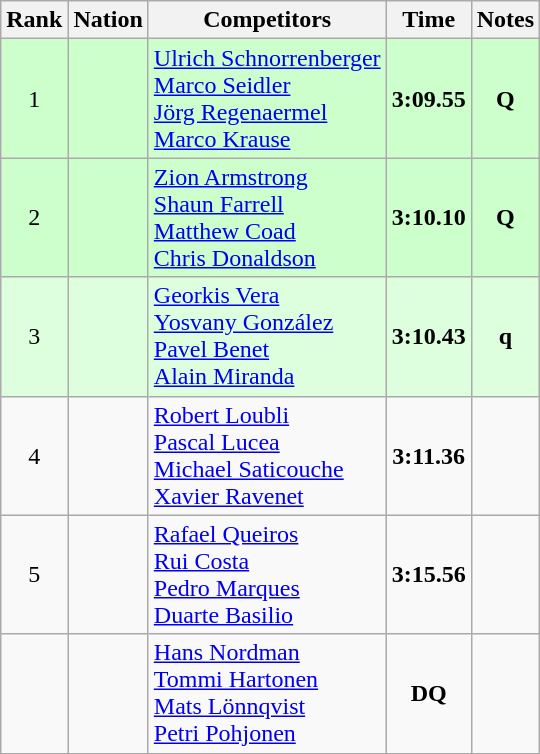<table class="wikitable sortable" style="text-align:center">
<tr>
<th>Rank</th>
<th>Nation</th>
<th>Competitors</th>
<th>Time</th>
<th>Notes</th>
</tr>
<tr bgcolor=ccffcc>
<td>1</td>
<td align=left></td>
<td align=left><a href='#'>Ulrich Schnorrenberger</a><br><a href='#'>Marco Seidler</a><br><a href='#'>Jörg Regenaermel</a><br><a href='#'>Marco Krause</a></td>
<td><strong>3:09.55</strong></td>
<td><strong>Q</strong></td>
</tr>
<tr bgcolor=ccffcc>
<td>2</td>
<td align=left></td>
<td align=left><a href='#'>Zion Armstrong</a><br><a href='#'>Shaun Farrell</a><br><a href='#'>Matthew Coad</a><br><a href='#'>Chris Donaldson</a></td>
<td><strong>3:10.10</strong></td>
<td><strong>Q</strong></td>
</tr>
<tr bgcolor=ddffdd>
<td>3</td>
<td align=left></td>
<td align=left><a href='#'>Georkis Vera</a><br><a href='#'>Yosvany González</a><br><a href='#'>Pavel Benet</a><br><a href='#'>Alain Miranda</a></td>
<td><strong>3:10.43</strong></td>
<td><strong>q</strong></td>
</tr>
<tr>
<td>4</td>
<td align=left></td>
<td align=left><a href='#'>Robert Loubli</a><br><a href='#'>Pascal Lucea</a><br><a href='#'>Michael Saticouche</a><br><a href='#'>Xavier Ravenet</a></td>
<td><strong>3:11.36</strong></td>
<td></td>
</tr>
<tr>
<td>5</td>
<td align=left></td>
<td align=left><a href='#'>Rafael Queiros</a><br><a href='#'>Rui Costa</a><br><a href='#'>Pedro Marques</a><br><a href='#'>Duarte Basilio</a></td>
<td><strong>3:15.56</strong></td>
<td></td>
</tr>
<tr>
<td></td>
<td align=left></td>
<td align=left><a href='#'>Hans Nordman</a><br><a href='#'>Tommi Hartonen</a><br><a href='#'>Mats Lönnqvist</a><br><a href='#'>Petri Pohjonen</a></td>
<td><strong>DQ</strong></td>
<td></td>
</tr>
</table>
